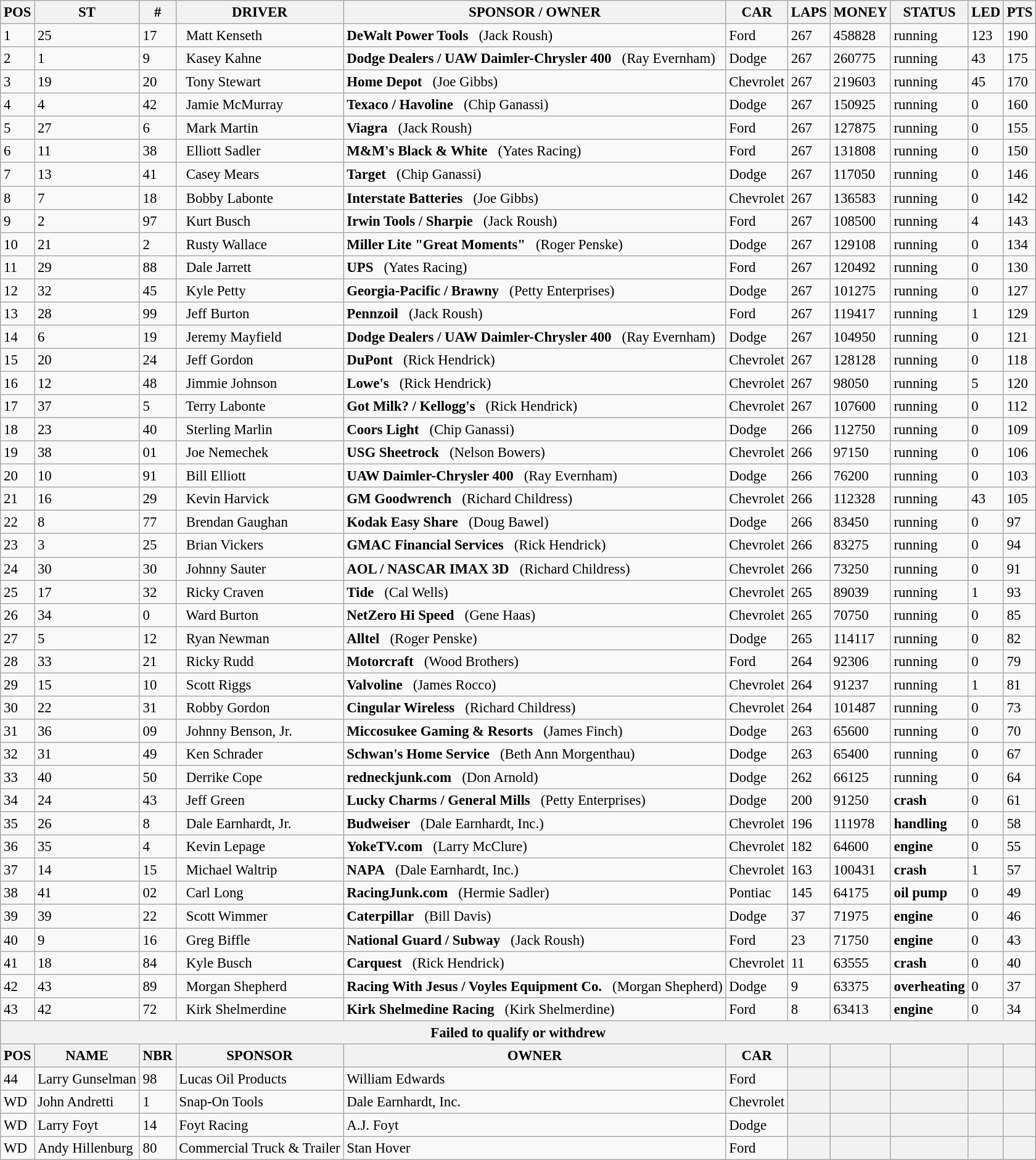<table class="wikitable" style="font-size:95%">
<tr>
<th>POS</th>
<th>ST</th>
<th>#</th>
<th>DRIVER</th>
<th>SPONSOR / OWNER</th>
<th>CAR</th>
<th>LAPS</th>
<th>MONEY</th>
<th>STATUS</th>
<th>LED</th>
<th>PTS</th>
</tr>
<tr>
<td>1</td>
<td>25</td>
<td>17</td>
<td>  Matt Kenseth</td>
<td><strong>DeWalt Power Tools</strong>   (Jack Roush)</td>
<td>Ford</td>
<td>267</td>
<td>458828</td>
<td>running</td>
<td>123</td>
<td>190</td>
</tr>
<tr>
<td>2</td>
<td>1</td>
<td>9</td>
<td>  Kasey Kahne</td>
<td><strong>Dodge Dealers / UAW Daimler-Chrysler 400</strong>   (Ray Evernham)</td>
<td>Dodge</td>
<td>267</td>
<td>260775</td>
<td>running</td>
<td>43</td>
<td>175</td>
</tr>
<tr>
<td>3</td>
<td>19</td>
<td>20</td>
<td>  Tony Stewart</td>
<td><strong>Home Depot</strong>   (Joe Gibbs)</td>
<td>Chevrolet</td>
<td>267</td>
<td>219603</td>
<td>running</td>
<td>45</td>
<td>170</td>
</tr>
<tr>
<td>4</td>
<td>4</td>
<td>42</td>
<td>  Jamie McMurray</td>
<td><strong>Texaco / Havoline</strong>   (Chip Ganassi)</td>
<td>Dodge</td>
<td>267</td>
<td>150925</td>
<td>running</td>
<td>0</td>
<td>160</td>
</tr>
<tr>
<td>5</td>
<td>27</td>
<td>6</td>
<td>  Mark Martin</td>
<td><strong>Viagra</strong>   (Jack Roush)</td>
<td>Ford</td>
<td>267</td>
<td>127875</td>
<td>running</td>
<td>0</td>
<td>155</td>
</tr>
<tr>
<td>6</td>
<td>11</td>
<td>38</td>
<td>  Elliott Sadler</td>
<td><strong>M&M's Black & White</strong>   (Yates Racing)</td>
<td>Ford</td>
<td>267</td>
<td>131808</td>
<td>running</td>
<td>0</td>
<td>150</td>
</tr>
<tr>
<td>7</td>
<td>13</td>
<td>41</td>
<td>  Casey Mears</td>
<td><strong>Target</strong>   (Chip Ganassi)</td>
<td>Dodge</td>
<td>267</td>
<td>117050</td>
<td>running</td>
<td>0</td>
<td>146</td>
</tr>
<tr>
<td>8</td>
<td>7</td>
<td>18</td>
<td>  Bobby Labonte</td>
<td><strong>Interstate Batteries</strong>   (Joe Gibbs)</td>
<td>Chevrolet</td>
<td>267</td>
<td>136583</td>
<td>running</td>
<td>0</td>
<td>142</td>
</tr>
<tr>
<td>9</td>
<td>2</td>
<td>97</td>
<td>  Kurt Busch</td>
<td><strong>Irwin Tools / Sharpie</strong>   (Jack Roush)</td>
<td>Ford</td>
<td>267</td>
<td>108500</td>
<td>running</td>
<td>4</td>
<td>143</td>
</tr>
<tr>
<td>10</td>
<td>21</td>
<td>2</td>
<td>  Rusty Wallace</td>
<td><strong>Miller Lite "Great Moments"</strong>   (Roger Penske)</td>
<td>Dodge</td>
<td>267</td>
<td>129108</td>
<td>running</td>
<td>0</td>
<td>134</td>
</tr>
<tr>
<td>11</td>
<td>29</td>
<td>88</td>
<td>  Dale Jarrett</td>
<td><strong>UPS</strong>   (Yates Racing)</td>
<td>Ford</td>
<td>267</td>
<td>120492</td>
<td>running</td>
<td>0</td>
<td>130</td>
</tr>
<tr>
<td>12</td>
<td>32</td>
<td>45</td>
<td>  Kyle Petty</td>
<td><strong>Georgia-Pacific / Brawny</strong>   (Petty Enterprises)</td>
<td>Dodge</td>
<td>267</td>
<td>101275</td>
<td>running</td>
<td>0</td>
<td>127</td>
</tr>
<tr>
<td>13</td>
<td>28</td>
<td>99</td>
<td>  Jeff Burton</td>
<td><strong>Pennzoil</strong>   (Jack Roush)</td>
<td>Ford</td>
<td>267</td>
<td>119417</td>
<td>running</td>
<td>1</td>
<td>129</td>
</tr>
<tr>
<td>14</td>
<td>6</td>
<td>19</td>
<td>  Jeremy Mayfield</td>
<td><strong>Dodge Dealers / UAW Daimler-Chrysler 400</strong>   (Ray Evernham)</td>
<td>Dodge</td>
<td>267</td>
<td>104950</td>
<td>running</td>
<td>0</td>
<td>121</td>
</tr>
<tr>
<td>15</td>
<td>20</td>
<td>24</td>
<td>  Jeff Gordon</td>
<td><strong>DuPont</strong>   (Rick Hendrick)</td>
<td>Chevrolet</td>
<td>267</td>
<td>128128</td>
<td>running</td>
<td>0</td>
<td>118</td>
</tr>
<tr>
<td>16</td>
<td>12</td>
<td>48</td>
<td>  Jimmie Johnson</td>
<td><strong>Lowe's</strong>   (Rick Hendrick)</td>
<td>Chevrolet</td>
<td>267</td>
<td>98050</td>
<td>running</td>
<td>5</td>
<td>120</td>
</tr>
<tr>
<td>17</td>
<td>37</td>
<td>5</td>
<td>  Terry Labonte</td>
<td><strong>Got Milk? / Kellogg's</strong>   (Rick Hendrick)</td>
<td>Chevrolet</td>
<td>267</td>
<td>107600</td>
<td>running</td>
<td>0</td>
<td>112</td>
</tr>
<tr>
<td>18</td>
<td>23</td>
<td>40</td>
<td>  Sterling Marlin</td>
<td><strong>Coors Light</strong>   (Chip Ganassi)</td>
<td>Dodge</td>
<td>266</td>
<td>112750</td>
<td>running</td>
<td>0</td>
<td>109</td>
</tr>
<tr>
<td>19</td>
<td>38</td>
<td>01</td>
<td>  Joe Nemechek</td>
<td><strong>USG Sheetrock</strong>   (Nelson Bowers)</td>
<td>Chevrolet</td>
<td>266</td>
<td>97150</td>
<td>running</td>
<td>0</td>
<td>106</td>
</tr>
<tr>
<td>20</td>
<td>10</td>
<td>91</td>
<td>  Bill Elliott</td>
<td><strong>UAW Daimler-Chrysler 400</strong>   (Ray Evernham)</td>
<td>Dodge</td>
<td>266</td>
<td>76200</td>
<td>running</td>
<td>0</td>
<td>103</td>
</tr>
<tr>
<td>21</td>
<td>16</td>
<td>29</td>
<td>  Kevin Harvick</td>
<td><strong>GM Goodwrench</strong>   (Richard Childress)</td>
<td>Chevrolet</td>
<td>266</td>
<td>112328</td>
<td>running</td>
<td>43</td>
<td>105</td>
</tr>
<tr>
<td>22</td>
<td>8</td>
<td>77</td>
<td>  Brendan Gaughan</td>
<td><strong>Kodak Easy Share</strong>   (Doug Bawel)</td>
<td>Dodge</td>
<td>266</td>
<td>83450</td>
<td>running</td>
<td>0</td>
<td>97</td>
</tr>
<tr>
<td>23</td>
<td>3</td>
<td>25</td>
<td>  Brian Vickers</td>
<td><strong>GMAC Financial Services</strong>   (Rick Hendrick)</td>
<td>Chevrolet</td>
<td>266</td>
<td>83275</td>
<td>running</td>
<td>0</td>
<td>94</td>
</tr>
<tr>
<td>24</td>
<td>30</td>
<td>30</td>
<td>  Johnny Sauter</td>
<td><strong>AOL / NASCAR IMAX 3D</strong>   (Richard Childress)</td>
<td>Chevrolet</td>
<td>266</td>
<td>73250</td>
<td>running</td>
<td>0</td>
<td>91</td>
</tr>
<tr>
<td>25</td>
<td>17</td>
<td>32</td>
<td>  Ricky Craven</td>
<td><strong>Tide</strong>   (Cal Wells)</td>
<td>Chevrolet</td>
<td>265</td>
<td>89039</td>
<td>running</td>
<td>1</td>
<td>93</td>
</tr>
<tr>
<td>26</td>
<td>34</td>
<td>0</td>
<td>  Ward Burton</td>
<td><strong>NetZero Hi Speed</strong>   (Gene Haas)</td>
<td>Chevrolet</td>
<td>265</td>
<td>70750</td>
<td>running</td>
<td>0</td>
<td>85</td>
</tr>
<tr>
<td>27</td>
<td>5</td>
<td>12</td>
<td>  Ryan Newman</td>
<td><strong>Alltel</strong>   (Roger Penske)</td>
<td>Dodge</td>
<td>265</td>
<td>114117</td>
<td>running</td>
<td>0</td>
<td>82</td>
</tr>
<tr>
<td>28</td>
<td>33</td>
<td>21</td>
<td>  Ricky Rudd</td>
<td><strong>Motorcraft</strong>   (Wood Brothers)</td>
<td>Ford</td>
<td>264</td>
<td>92306</td>
<td>running</td>
<td>0</td>
<td>79</td>
</tr>
<tr>
<td>29</td>
<td>15</td>
<td>10</td>
<td>  Scott Riggs</td>
<td><strong>Valvoline</strong>   (James Rocco)</td>
<td>Chevrolet</td>
<td>264</td>
<td>91237</td>
<td>running</td>
<td>1</td>
<td>81</td>
</tr>
<tr>
<td>30</td>
<td>22</td>
<td>31</td>
<td>  Robby Gordon</td>
<td><strong>Cingular Wireless</strong>   (Richard Childress)</td>
<td>Chevrolet</td>
<td>264</td>
<td>101487</td>
<td>running</td>
<td>0</td>
<td>73</td>
</tr>
<tr>
<td>31</td>
<td>36</td>
<td>09</td>
<td>  Johnny Benson, Jr.</td>
<td><strong>Miccosukee Gaming & Resorts</strong>   (James Finch)</td>
<td>Dodge</td>
<td>263</td>
<td>65600</td>
<td>running</td>
<td>0</td>
<td>70</td>
</tr>
<tr>
<td>32</td>
<td>31</td>
<td>49</td>
<td>  Ken Schrader</td>
<td><strong>Schwan's Home Service</strong>   (Beth Ann Morgenthau)</td>
<td>Dodge</td>
<td>263</td>
<td>65400</td>
<td>running</td>
<td>0</td>
<td>67</td>
</tr>
<tr>
<td>33</td>
<td>40</td>
<td>50</td>
<td>  Derrike Cope</td>
<td><strong>redneckjunk.com</strong>   (Don Arnold)</td>
<td>Dodge</td>
<td>262</td>
<td>66125</td>
<td>running</td>
<td>0</td>
<td>64</td>
</tr>
<tr>
<td>34</td>
<td>24</td>
<td>43</td>
<td>  Jeff Green</td>
<td><strong>Lucky Charms / General Mills</strong>   (Petty Enterprises)</td>
<td>Dodge</td>
<td>200</td>
<td>91250</td>
<td><strong>crash</strong></td>
<td>0</td>
<td>61</td>
</tr>
<tr>
<td>35</td>
<td>26</td>
<td>8</td>
<td>  Dale Earnhardt, Jr.</td>
<td><strong>Budweiser</strong>   (Dale Earnhardt, Inc.)</td>
<td>Chevrolet</td>
<td>196</td>
<td>111978</td>
<td><strong>handling</strong></td>
<td>0</td>
<td>58</td>
</tr>
<tr>
<td>36</td>
<td>35</td>
<td>4</td>
<td>  Kevin Lepage</td>
<td><strong>YokeTV.com</strong>   (Larry McClure)</td>
<td>Chevrolet</td>
<td>182</td>
<td>64600</td>
<td><strong>engine</strong></td>
<td>0</td>
<td>55</td>
</tr>
<tr>
<td>37</td>
<td>14</td>
<td>15</td>
<td>  Michael Waltrip</td>
<td><strong>NAPA</strong>   (Dale Earnhardt, Inc.)</td>
<td>Chevrolet</td>
<td>163</td>
<td>100431</td>
<td><strong>crash</strong></td>
<td>1</td>
<td>57</td>
</tr>
<tr>
<td>38</td>
<td>41</td>
<td>02</td>
<td>  Carl Long</td>
<td><strong>RacingJunk.com</strong>   (Hermie Sadler)</td>
<td>Pontiac</td>
<td>145</td>
<td>64175</td>
<td><strong>oil pump</strong></td>
<td>0</td>
<td>49</td>
</tr>
<tr>
<td>39</td>
<td>39</td>
<td>22</td>
<td>  Scott Wimmer</td>
<td><strong>Caterpillar</strong>   (Bill Davis)</td>
<td>Dodge</td>
<td>37</td>
<td>71975</td>
<td><strong>engine</strong></td>
<td>0</td>
<td>46</td>
</tr>
<tr>
<td>40</td>
<td>9</td>
<td>16</td>
<td>  Greg Biffle</td>
<td><strong>National Guard / Subway</strong>   (Jack Roush)</td>
<td>Ford</td>
<td>23</td>
<td>71750</td>
<td><strong>engine</strong></td>
<td>0</td>
<td>43</td>
</tr>
<tr>
<td>41</td>
<td>18</td>
<td>84</td>
<td>  Kyle Busch</td>
<td><strong>Carquest</strong>   (Rick Hendrick)</td>
<td>Chevrolet</td>
<td>11</td>
<td>63555</td>
<td><strong>crash</strong></td>
<td>0</td>
<td>40</td>
</tr>
<tr>
<td>42</td>
<td>43</td>
<td>89</td>
<td>  Morgan Shepherd</td>
<td><strong>Racing With Jesus / Voyles Equipment Co.</strong>   (Morgan Shepherd)</td>
<td>Dodge</td>
<td>9</td>
<td>63375</td>
<td><strong>overheating</strong></td>
<td>0</td>
<td>37</td>
</tr>
<tr>
<td>43</td>
<td>42</td>
<td>72</td>
<td>  Kirk Shelmerdine</td>
<td><strong>Kirk Shelmedine Racing</strong>   (Kirk Shelmerdine)</td>
<td>Ford</td>
<td>8</td>
<td>63413</td>
<td><strong>engine</strong></td>
<td>0</td>
<td>34</td>
</tr>
<tr>
<th colspan="11">Failed to qualify or withdrew</th>
</tr>
<tr>
<th>POS</th>
<th>NAME</th>
<th>NBR</th>
<th>SPONSOR</th>
<th>OWNER</th>
<th>CAR</th>
<th></th>
<th></th>
<th></th>
<th></th>
<th></th>
</tr>
<tr>
<td>44</td>
<td>Larry Gunselman</td>
<td>98</td>
<td>Lucas Oil Products</td>
<td>William Edwards</td>
<td>Ford</td>
<th></th>
<th></th>
<th></th>
<th></th>
<th></th>
</tr>
<tr>
<td>WD</td>
<td>John Andretti</td>
<td>1</td>
<td>Snap-On Tools</td>
<td>Dale Earnhardt, Inc.</td>
<td>Chevrolet</td>
<th></th>
<th></th>
<th></th>
<th></th>
<th></th>
</tr>
<tr>
<td>WD</td>
<td>Larry Foyt</td>
<td>14</td>
<td>Foyt Racing</td>
<td>A.J. Foyt</td>
<td>Dodge</td>
<th></th>
<th></th>
<th></th>
<th></th>
<th></th>
</tr>
<tr>
<td>WD</td>
<td>Andy Hillenburg</td>
<td>80</td>
<td>Commercial Truck & Trailer</td>
<td>Stan Hover</td>
<td>Ford</td>
<th></th>
<th></th>
<th></th>
<th></th>
<th></th>
</tr>
</table>
